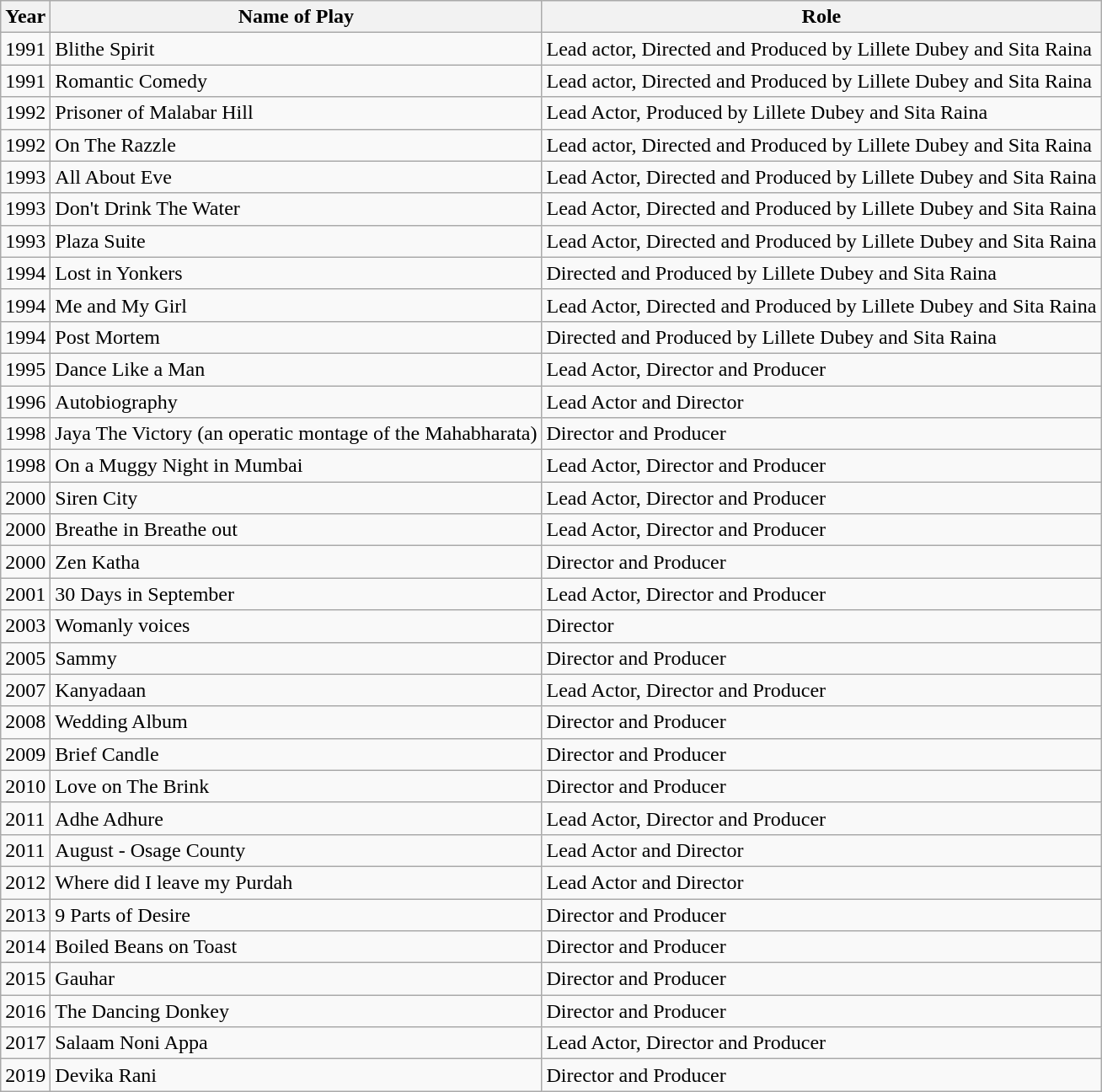<table class="wikitable">
<tr>
<th><strong>Year</strong></th>
<th><strong>Name of Play</strong></th>
<th><strong>Role</strong></th>
</tr>
<tr>
<td>1991</td>
<td>Blithe Spirit</td>
<td>Lead actor, Directed and Produced  by Lillete Dubey and Sita Raina</td>
</tr>
<tr>
<td>1991</td>
<td>Romantic Comedy</td>
<td>Lead actor, Directed and Produced by Lillete Dubey and Sita Raina</td>
</tr>
<tr>
<td>1992</td>
<td>Prisoner of Malabar Hill</td>
<td>Lead Actor, Produced by Lillete Dubey and Sita Raina</td>
</tr>
<tr>
<td>1992</td>
<td>On The Razzle</td>
<td>Lead actor, Directed and Produced by Lillete Dubey and Sita Raina</td>
</tr>
<tr>
<td>1993</td>
<td>All About Eve</td>
<td>Lead Actor, Directed and Produced by Lillete Dubey and Sita Raina</td>
</tr>
<tr>
<td>1993</td>
<td>Don't Drink The Water</td>
<td>Lead Actor, Directed and Produced by Lillete Dubey and Sita Raina</td>
</tr>
<tr>
<td>1993</td>
<td>Plaza Suite</td>
<td>Lead Actor, Directed and Produced by Lillete Dubey and Sita Raina</td>
</tr>
<tr>
<td>1994</td>
<td>Lost in Yonkers</td>
<td>Directed and Produced by Lillete Dubey and Sita Raina</td>
</tr>
<tr>
<td>1994</td>
<td>Me and My Girl</td>
<td>Lead Actor, Directed and Produced by Lillete Dubey and Sita Raina</td>
</tr>
<tr>
<td>1994</td>
<td>Post Mortem</td>
<td>Directed and Produced by Lillete Dubey and Sita Raina</td>
</tr>
<tr>
<td>1995</td>
<td>Dance Like a Man</td>
<td>Lead Actor, Director and Producer</td>
</tr>
<tr>
<td>1996</td>
<td>Autobiography</td>
<td>Lead Actor and Director  </td>
</tr>
<tr>
<td>1998</td>
<td>Jaya The Victory (an operatic montage of the Mahabharata)</td>
<td>Director and Producer</td>
</tr>
<tr>
<td>1998</td>
<td>On a Muggy Night in Mumbai</td>
<td>Lead Actor, Director and Producer</td>
</tr>
<tr>
<td>2000</td>
<td>Siren City</td>
<td>Lead Actor, Director and Producer</td>
</tr>
<tr>
<td>2000</td>
<td>Breathe in Breathe out</td>
<td>Lead Actor, Director and Producer</td>
</tr>
<tr>
<td>2000</td>
<td>Zen Katha</td>
<td>Director and Producer</td>
</tr>
<tr>
<td>2001</td>
<td>30 Days in September</td>
<td>Lead Actor, Director and Producer</td>
</tr>
<tr>
<td>2003</td>
<td>Womanly voices</td>
<td>Director</td>
</tr>
<tr>
<td>2005</td>
<td>Sammy</td>
<td>Director and Producer</td>
</tr>
<tr>
<td>2007</td>
<td>Kanyadaan</td>
<td>Lead Actor, Director and Producer</td>
</tr>
<tr>
<td>2008</td>
<td>Wedding Album</td>
<td>Director and Producer</td>
</tr>
<tr>
<td>2009</td>
<td>Brief Candle</td>
<td>Director and Producer</td>
</tr>
<tr>
<td>2010</td>
<td>Love on The Brink</td>
<td>Director and Producer</td>
</tr>
<tr>
<td>2011</td>
<td>Adhe Adhure</td>
<td>Lead Actor, Director and Producer</td>
</tr>
<tr>
<td>2011</td>
<td>August - Osage County</td>
<td>Lead Actor and Director</td>
</tr>
<tr>
<td>2012</td>
<td>Where did I leave my Purdah</td>
<td>Lead Actor and Director</td>
</tr>
<tr>
<td>2013</td>
<td>9 Parts of Desire</td>
<td>Director and Producer</td>
</tr>
<tr>
<td>2014</td>
<td>Boiled Beans on Toast</td>
<td>Director and Producer</td>
</tr>
<tr>
<td>2015</td>
<td>Gauhar</td>
<td>Director and Producer</td>
</tr>
<tr>
<td>2016</td>
<td>The Dancing Donkey</td>
<td>Director and Producer</td>
</tr>
<tr>
<td>2017</td>
<td>Salaam Noni Appa</td>
<td>Lead Actor, Director and Producer</td>
</tr>
<tr>
<td>2019</td>
<td>Devika Rani</td>
<td>Director and Producer</td>
</tr>
</table>
